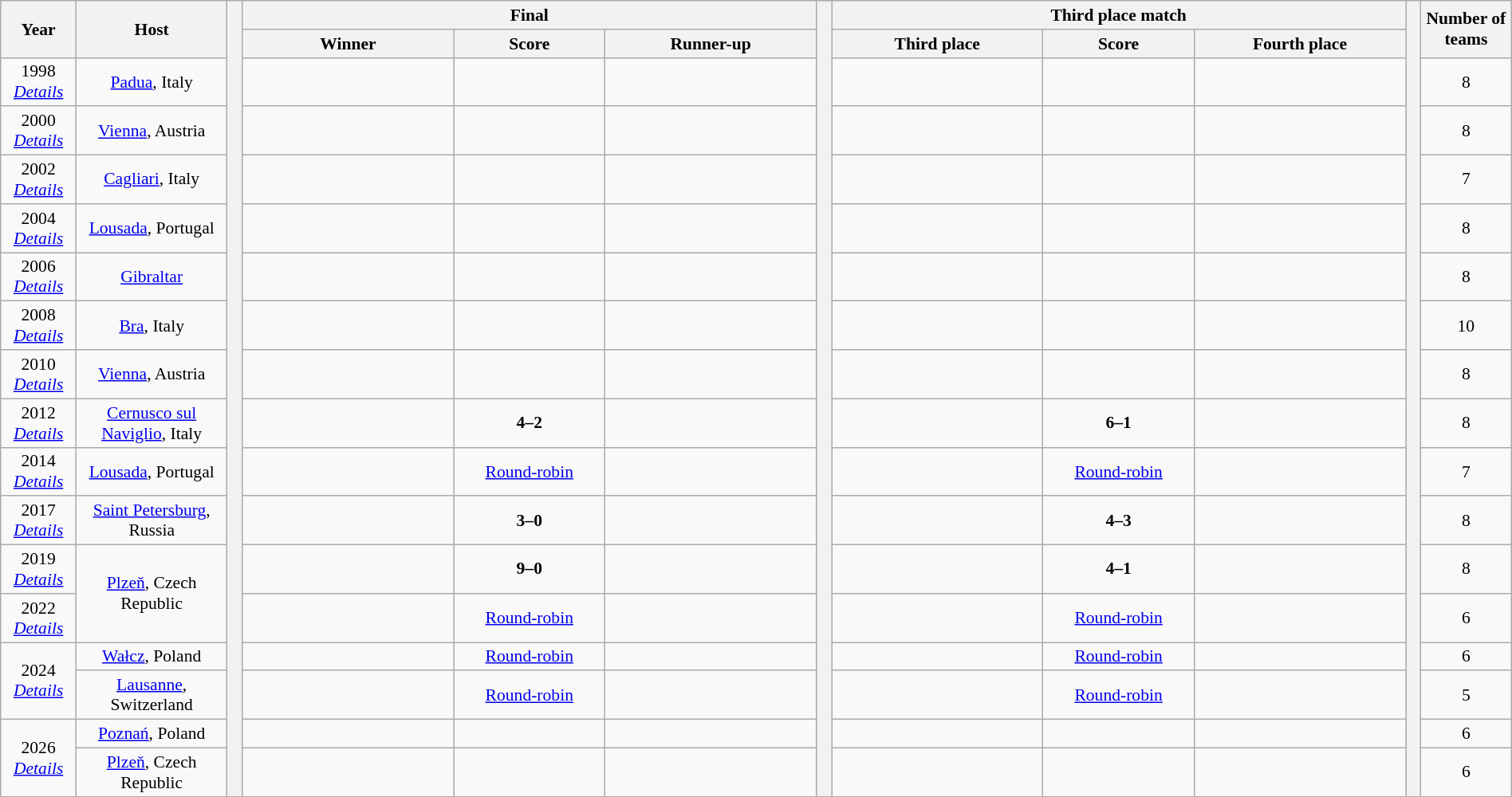<table class="wikitable" style="text-align:center;width:100%; font-size:90%;">
<tr>
<th rowspan=2 width=5%>Year</th>
<th rowspan=2 width=10%>Host</th>
<th width=1% rowspan=18></th>
<th colspan=3>Final</th>
<th width=1% rowspan=18></th>
<th colspan=3>Third place match</th>
<th width=1% rowspan=18></th>
<th width=6% rowspan=2>Number of teams</th>
</tr>
<tr>
<th width=14%>Winner</th>
<th width=10%>Score</th>
<th width=14%>Runner-up</th>
<th width=14%>Third place</th>
<th width=10%>Score</th>
<th width=14%>Fourth place</th>
</tr>
<tr>
<td>1998<br><em><a href='#'>Details</a></em></td>
<td><a href='#'>Padua</a>, Italy</td>
<td><strong></strong></td>
<td></td>
<td></td>
<td></td>
<td></td>
<td></td>
<td>8</td>
</tr>
<tr>
<td>2000<br><em><a href='#'>Details</a></em></td>
<td><a href='#'>Vienna</a>, Austria</td>
<td><strong></strong></td>
<td></td>
<td></td>
<td></td>
<td></td>
<td></td>
<td>8</td>
</tr>
<tr>
<td>2002<br><em><a href='#'>Details</a></em></td>
<td><a href='#'>Cagliari</a>, Italy</td>
<td><strong></strong></td>
<td></td>
<td></td>
<td></td>
<td></td>
<td></td>
<td>7</td>
</tr>
<tr>
<td>2004<br><em><a href='#'>Details</a></em></td>
<td><a href='#'>Lousada</a>, Portugal</td>
<td><strong></strong></td>
<td></td>
<td></td>
<td></td>
<td></td>
<td></td>
<td>8</td>
</tr>
<tr>
<td>2006<br><em><a href='#'>Details</a></em></td>
<td><a href='#'>Gibraltar</a></td>
<td><strong></strong></td>
<td></td>
<td></td>
<td></td>
<td></td>
<td></td>
<td>8</td>
</tr>
<tr>
<td>2008<br><em><a href='#'>Details</a></em></td>
<td><a href='#'>Bra</a>, Italy</td>
<td><strong></strong></td>
<td></td>
<td></td>
<td></td>
<td></td>
<td></td>
<td>10</td>
</tr>
<tr>
<td>2010<br><em><a href='#'>Details</a></em></td>
<td><a href='#'>Vienna</a>, Austria</td>
<td><strong></strong></td>
<td></td>
<td></td>
<td></td>
<td></td>
<td></td>
<td>8</td>
</tr>
<tr>
<td>2012<br><em><a href='#'>Details</a></em></td>
<td><a href='#'>Cernusco sul Naviglio</a>, Italy</td>
<td><strong></strong></td>
<td><strong>4–2</strong></td>
<td></td>
<td></td>
<td><strong>6–1</strong></td>
<td></td>
<td>8</td>
</tr>
<tr>
<td>2014<br><em><a href='#'>Details</a></em></td>
<td><a href='#'>Lousada</a>, Portugal</td>
<td><strong></strong></td>
<td><a href='#'>Round-robin</a></td>
<td></td>
<td></td>
<td><a href='#'>Round-robin</a></td>
<td></td>
<td>7</td>
</tr>
<tr>
<td>2017<br><em><a href='#'>Details</a></em></td>
<td><a href='#'>Saint Petersburg</a>, Russia</td>
<td><strong></strong></td>
<td><strong>3–0</strong></td>
<td></td>
<td></td>
<td><strong>4–3</strong></td>
<td></td>
<td>8</td>
</tr>
<tr>
<td>2019<br><em><a href='#'>Details</a></em></td>
<td rowspan=2><a href='#'>Plzeň</a>, Czech Republic</td>
<td><strong></strong></td>
<td><strong>9–0</strong></td>
<td></td>
<td></td>
<td><strong>4–1</strong></td>
<td></td>
<td>8</td>
</tr>
<tr>
<td>2022<br><em><a href='#'>Details</a></em></td>
<td><strong></strong></td>
<td><a href='#'>Round-robin</a></td>
<td></td>
<td></td>
<td><a href='#'>Round-robin</a></td>
<td></td>
<td>6</td>
</tr>
<tr>
<td rowspan=2>2024<br><em><a href='#'>Details</a></em></td>
<td><a href='#'>Wałcz</a>, Poland</td>
<td><strong></strong></td>
<td><a href='#'>Round-robin</a></td>
<td></td>
<td></td>
<td><a href='#'>Round-robin</a></td>
<td></td>
<td>6</td>
</tr>
<tr>
<td><a href='#'>Lausanne</a>, Switzerland</td>
<td><strong></strong></td>
<td><a href='#'>Round-robin</a></td>
<td></td>
<td></td>
<td><a href='#'>Round-robin</a></td>
<td></td>
<td>5</td>
</tr>
<tr>
<td rowspan=2>2026<br><em><a href='#'>Details</a></td>
<td><a href='#'>Poznań</a>, Poland</td>
<td></td>
<td></td>
<td></td>
<td></td>
<td></td>
<td></td>
<td>6</td>
</tr>
<tr>
<td><a href='#'>Plzeň</a>, Czech Republic</td>
<td></td>
<td></td>
<td></td>
<td></td>
<td></td>
<td></td>
<td>6</td>
</tr>
</table>
